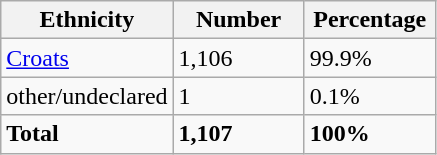<table class="wikitable">
<tr>
<th width="100px">Ethnicity</th>
<th width="80px">Number</th>
<th width="80px">Percentage</th>
</tr>
<tr>
<td><a href='#'>Croats</a></td>
<td>1,106</td>
<td>99.9%</td>
</tr>
<tr>
<td>other/undeclared</td>
<td>1</td>
<td>0.1%</td>
</tr>
<tr>
<td><strong>Total</strong></td>
<td><strong>1,107</strong></td>
<td><strong>100%</strong></td>
</tr>
</table>
